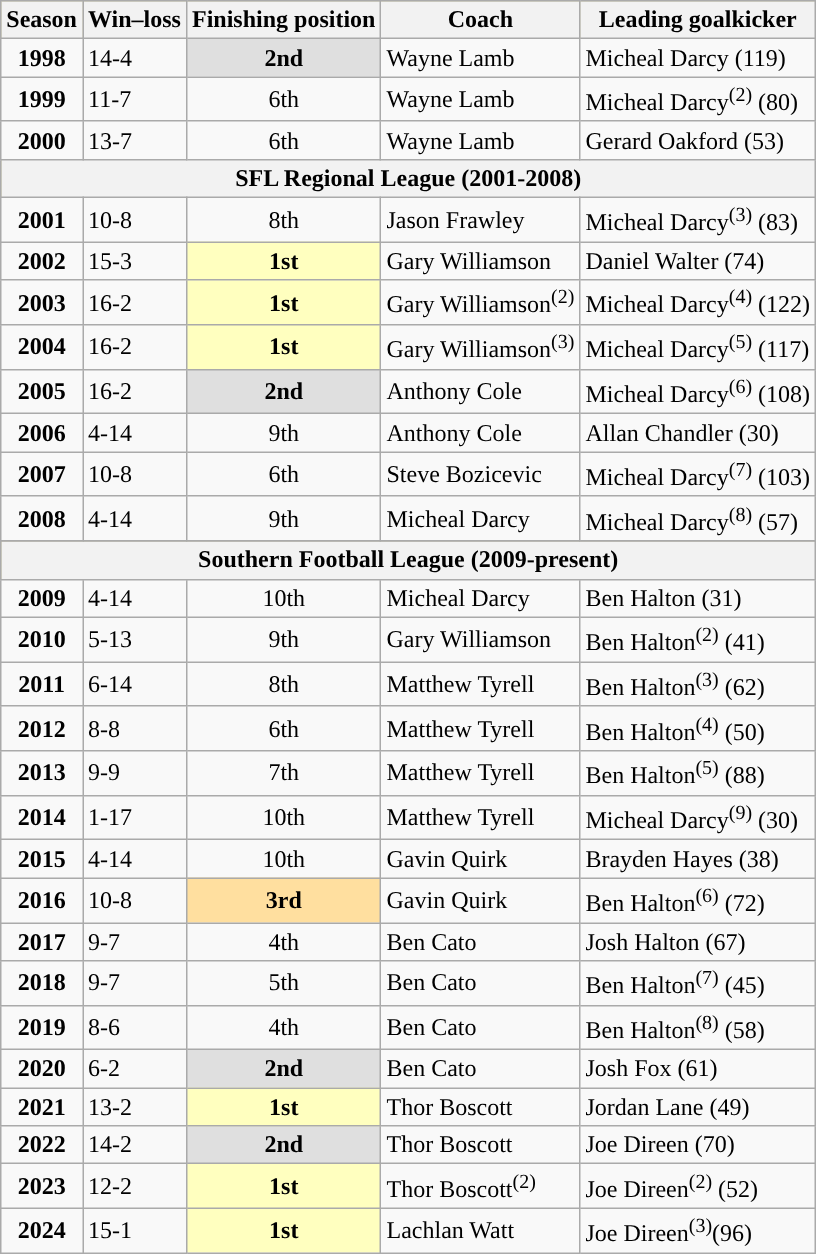<table class="wikitable">
<tr style="background:#bdb76b;">
<th>Season</th>
<th>Win–loss</th>
<th>Finishing position</th>
<th>Coach</th>
<th>Leading goalkicker</th>
</tr>
<tr>
<td align="center"><strong>1998</strong></td>
<td>14-4</td>
<td align="center" style="background: #dfdfdf"><strong>2nd</strong></td>
<td>Wayne Lamb</td>
<td>Micheal Darcy (119)</td>
</tr>
<tr>
<td align="center"><strong>1999</strong></td>
<td>11-7</td>
<td align="center">6th</td>
<td>Wayne Lamb</td>
<td>Micheal Darcy<sup>(2)</sup> (80)</td>
</tr>
<tr>
<td align="center"><strong>2000</strong></td>
<td>13-7</td>
<td align="center">6th</td>
<td>Wayne Lamb</td>
<td>Gerard Oakford (53)</td>
</tr>
<tr style="background:#bdb76b;">
<th colspan="5">SFL Regional League (2001-2008)</th>
</tr>
<tr>
<td align="center"><strong>2001</strong></td>
<td>10-8</td>
<td align="center">8th</td>
<td>Jason Frawley</td>
<td>Micheal Darcy<sup>(3)</sup> (83)</td>
</tr>
<tr>
<td align="center"><strong>2002</strong></td>
<td>15-3</td>
<td align="center" style="background: #ffffbf"><strong>1st</strong></td>
<td>Gary Williamson</td>
<td>Daniel Walter (74)</td>
</tr>
<tr>
<td align="center"><strong>2003</strong></td>
<td>16-2</td>
<td align="center" style="background: #ffffbf"><strong>1st</strong></td>
<td>Gary Williamson<sup>(2)</sup></td>
<td>Micheal Darcy<sup>(4)</sup> (122)</td>
</tr>
<tr>
<td align="center"><strong>2004</strong></td>
<td>16-2</td>
<td align="center" style="background: #ffffbf"><strong>1st</strong></td>
<td>Gary Williamson<sup>(3)</sup></td>
<td>Micheal Darcy<sup>(5)</sup> (117)</td>
</tr>
<tr>
<td align="center"><strong>2005</strong></td>
<td>16-2</td>
<td align="center" style="background: #dfdfdf"><strong>2nd</strong></td>
<td>Anthony Cole</td>
<td>Micheal Darcy<sup>(6)</sup> (108)</td>
</tr>
<tr>
<td align="center"><strong>2006</strong></td>
<td>4-14</td>
<td align="center">9th</td>
<td>Anthony Cole</td>
<td>Allan Chandler (30)</td>
</tr>
<tr>
<td align="center"><strong>2007</strong></td>
<td>10-8</td>
<td align="center">6th</td>
<td>Steve Bozicevic</td>
<td>Micheal Darcy<sup>(7)</sup> (103)</td>
</tr>
<tr>
<td align="center"><strong>2008</strong></td>
<td>4-14</td>
<td align="center">9th</td>
<td>Micheal Darcy</td>
<td>Micheal Darcy<sup>(8)</sup> (57)</td>
</tr>
<tr>
</tr>
<tr style="background:#bdb76b;">
<th colspan="5">Southern Football League (2009-present)</th>
</tr>
<tr>
<td align="center"><strong>2009</strong></td>
<td>4-14</td>
<td align="center">10th</td>
<td>Micheal Darcy</td>
<td>Ben Halton (31)</td>
</tr>
<tr>
<td align="center"><strong>2010</strong></td>
<td>5-13</td>
<td align="center">9th</td>
<td>Gary Williamson</td>
<td>Ben Halton<sup>(2)</sup> (41)</td>
</tr>
<tr>
<td align="center"><strong>2011</strong></td>
<td>6-14</td>
<td align="center">8th</td>
<td>Matthew Tyrell</td>
<td>Ben Halton<sup>(3)</sup> (62)</td>
</tr>
<tr>
<td align="center"><strong>2012</strong></td>
<td>8-8</td>
<td align="center">6th</td>
<td>Matthew Tyrell</td>
<td>Ben Halton<sup>(4)</sup> (50)</td>
</tr>
<tr>
<td align="center"><strong>2013</strong></td>
<td>9-9</td>
<td align="center">7th</td>
<td>Matthew Tyrell</td>
<td>Ben Halton<sup>(5)</sup> (88)</td>
</tr>
<tr>
<td align="center"><strong>2014</strong></td>
<td>1-17</td>
<td align="center">10th</td>
<td>Matthew Tyrell</td>
<td>Micheal Darcy<sup>(9)</sup> (30)</td>
</tr>
<tr>
<td align="center"><strong>2015</strong></td>
<td>4-14</td>
<td align="center">10th</td>
<td>Gavin Quirk</td>
<td>Brayden Hayes (38)</td>
</tr>
<tr>
<td align="center"><strong>2016</strong></td>
<td>10-8</td>
<td align="center" style="background: #ffdf9f"><strong>3rd</strong></td>
<td>Gavin Quirk</td>
<td>Ben Halton<sup>(6)</sup> (72)</td>
</tr>
<tr>
<td align="center"><strong>2017</strong></td>
<td>9-7</td>
<td align="center">4th</td>
<td>Ben Cato</td>
<td>Josh Halton (67)</td>
</tr>
<tr>
<td align="center"><strong>2018</strong></td>
<td>9-7</td>
<td align="center">5th</td>
<td>Ben Cato</td>
<td>Ben Halton<sup>(7)</sup> (45)</td>
</tr>
<tr>
<td align="center"><strong>2019</strong></td>
<td>8-6</td>
<td align="center">4th</td>
<td>Ben Cato</td>
<td>Ben Halton<sup>(8)</sup> (58)</td>
</tr>
<tr>
<td align="center"><strong>2020</strong></td>
<td>6-2</td>
<td align="center" style="background: #dfdfdf"><strong>2nd</strong></td>
<td>Ben Cato</td>
<td>Josh Fox (61)</td>
</tr>
<tr>
<td align="center"><strong>2021</strong></td>
<td>13-2</td>
<td align="center" style="background: #ffffbf"><strong>1st</strong></td>
<td>Thor Boscott</td>
<td>Jordan Lane (49)</td>
</tr>
<tr>
<td align="center"><strong>2022</strong></td>
<td>14-2</td>
<td align="center" style="background: #dfdfdf"><strong>2nd</strong></td>
<td>Thor Boscott</td>
<td>Joe Direen (70)</td>
</tr>
<tr>
<td align="center"><strong>2023</strong></td>
<td>12-2</td>
<td align="center" style="background: #ffffbf"><strong>1st</strong></td>
<td>Thor Boscott<sup>(2)</sup></td>
<td>Joe Direen<sup>(2)</sup> (52)</td>
</tr>
<tr>
<td align="center"><strong>2024</strong></td>
<td>15-1</td>
<td align="center" style="background: #ffffbf"><strong>1st</strong></td>
<td>Lachlan Watt</td>
<td>Joe Direen<sup>(3)</sup>(96)</td>
</tr>
</table>
